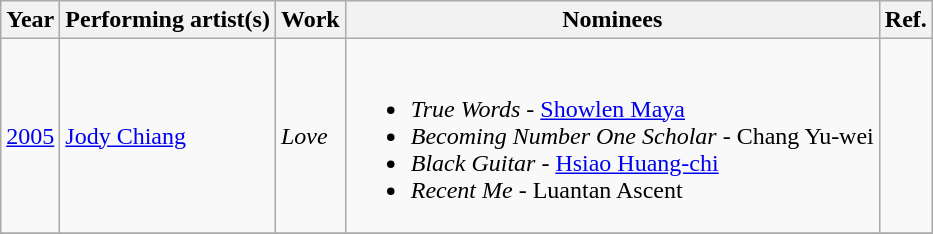<table class="wikitable sortable">
<tr>
<th>Year</th>
<th>Performing artist(s)</th>
<th>Work</th>
<th>Nominees</th>
<th>Ref.</th>
</tr>
<tr>
<td><a href='#'>2005</a></td>
<td><a href='#'>Jody Chiang</a></td>
<td><em>Love</em></td>
<td><br><ul><li><em>True Words</em> - <a href='#'>Showlen Maya</a></li><li><em>Becoming Number One Scholar</em> - Chang Yu-wei</li><li><em>Black Guitar</em> - <a href='#'>Hsiao Huang-chi</a></li><li><em>Recent Me</em> - Luantan Ascent</li></ul></td>
<td></td>
</tr>
<tr>
</tr>
</table>
